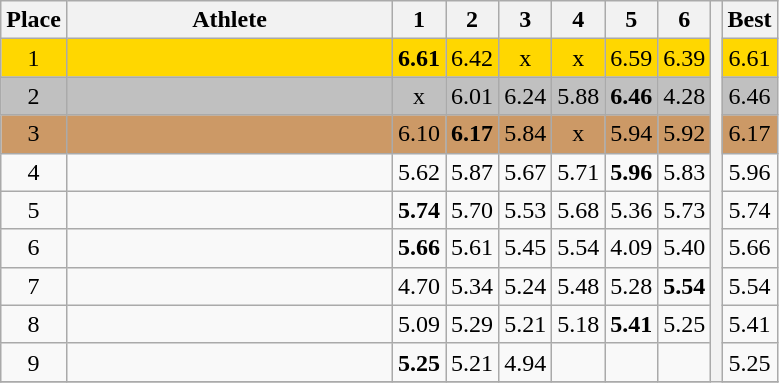<table class="wikitable" style="text-align:center">
<tr>
<th>Place</th>
<th width=210>Athlete</th>
<th>1</th>
<th>2</th>
<th>3</th>
<th>4</th>
<th>5</th>
<th>6</th>
<th rowspan=20></th>
<th>Best</th>
</tr>
<tr bgcolor=gold>
<td>1</td>
<td align=left></td>
<td><strong>6.61</strong></td>
<td>6.42</td>
<td>x</td>
<td>x</td>
<td>6.59</td>
<td>6.39</td>
<td>6.61</td>
</tr>
<tr bgcolor=silver>
<td>2</td>
<td align=left></td>
<td>x</td>
<td>6.01</td>
<td>6.24</td>
<td>5.88</td>
<td><strong>6.46</strong></td>
<td>4.28</td>
<td>6.46</td>
</tr>
<tr bgcolor=cc9966>
<td>3</td>
<td align=left></td>
<td>6.10</td>
<td><strong>6.17</strong></td>
<td>5.84</td>
<td>x</td>
<td>5.94</td>
<td>5.92</td>
<td>6.17</td>
</tr>
<tr>
<td>4</td>
<td align=left></td>
<td>5.62</td>
<td>5.87</td>
<td>5.67</td>
<td>5.71</td>
<td><strong>5.96</strong></td>
<td>5.83</td>
<td>5.96</td>
</tr>
<tr>
<td>5</td>
<td align=left></td>
<td><strong>5.74</strong></td>
<td>5.70</td>
<td>5.53</td>
<td>5.68</td>
<td>5.36</td>
<td>5.73</td>
<td>5.74</td>
</tr>
<tr>
<td>6</td>
<td align=left></td>
<td><strong>5.66</strong></td>
<td>5.61</td>
<td>5.45</td>
<td>5.54</td>
<td>4.09</td>
<td>5.40</td>
<td>5.66</td>
</tr>
<tr>
<td>7</td>
<td align=left></td>
<td>4.70</td>
<td>5.34</td>
<td>5.24</td>
<td>5.48</td>
<td>5.28</td>
<td><strong>5.54</strong></td>
<td>5.54</td>
</tr>
<tr>
<td>8</td>
<td align=left></td>
<td>5.09</td>
<td>5.29</td>
<td>5.21</td>
<td>5.18</td>
<td><strong>5.41</strong></td>
<td>5.25</td>
<td>5.41</td>
</tr>
<tr>
<td>9</td>
<td align=left></td>
<td><strong>5.25</strong></td>
<td>5.21</td>
<td>4.94</td>
<td></td>
<td></td>
<td></td>
<td>5.25</td>
</tr>
<tr>
</tr>
</table>
